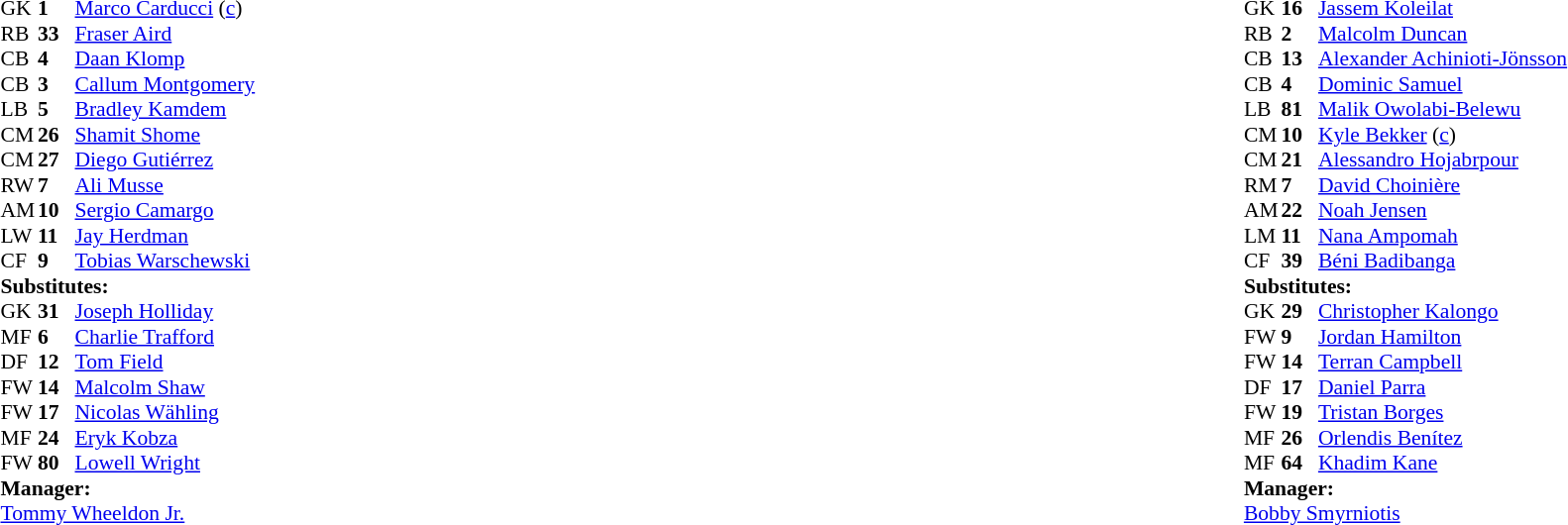<table style="width:100%;">
<tr>
<td style="vertical-align:top; width:40%;"><br><table style="font-size: 90%" cellspacing="0" cellpadding="0">
<tr>
<th width=25></th>
<th width=25></th>
</tr>
<tr>
<td>GK</td>
<td><strong>1</strong></td>
<td> <a href='#'>Marco Carducci</a> (<a href='#'>c</a>)</td>
</tr>
<tr>
<td>RB</td>
<td><strong>33</strong></td>
<td> <a href='#'>Fraser Aird</a></td>
<td></td>
<td></td>
</tr>
<tr>
<td>CB</td>
<td><strong>4</strong></td>
<td> <a href='#'>Daan Klomp</a></td>
<td></td>
</tr>
<tr>
<td>CB</td>
<td><strong>3</strong></td>
<td> <a href='#'>Callum Montgomery</a></td>
</tr>
<tr>
<td>LB</td>
<td><strong>5</strong></td>
<td> <a href='#'>Bradley Kamdem</a></td>
</tr>
<tr>
<td>CM</td>
<td><strong>26</strong></td>
<td> <a href='#'>Shamit Shome</a></td>
</tr>
<tr>
<td>CM</td>
<td><strong>27</strong></td>
<td> <a href='#'>Diego Gutiérrez</a></td>
<td></td>
</tr>
<tr>
<td>RW</td>
<td><strong>7</strong></td>
<td> <a href='#'>Ali Musse</a></td>
</tr>
<tr>
<td>AM</td>
<td><strong>10</strong></td>
<td> <a href='#'>Sergio Camargo</a></td>
<td></td>
<td></td>
</tr>
<tr>
<td>LW</td>
<td><strong>11</strong></td>
<td> <a href='#'>Jay Herdman</a></td>
<td></td>
<td></td>
</tr>
<tr>
<td>CF</td>
<td><strong>9</strong></td>
<td> <a href='#'>Tobias Warschewski</a></td>
<td></td>
<td></td>
</tr>
<tr>
<td colspan="3"><strong>Substitutes:</strong></td>
</tr>
<tr>
<td>GK</td>
<td><strong>31</strong></td>
<td> <a href='#'>Joseph Holliday</a></td>
</tr>
<tr>
<td>MF</td>
<td><strong>6</strong></td>
<td> <a href='#'>Charlie Trafford</a></td>
<td></td>
<td></td>
</tr>
<tr>
<td>DF</td>
<td><strong>12</strong></td>
<td> <a href='#'>Tom Field</a></td>
</tr>
<tr>
<td>FW</td>
<td><strong>14</strong></td>
<td> <a href='#'>Malcolm Shaw</a></td>
<td></td>
<td></td>
</tr>
<tr>
<td>FW</td>
<td><strong>17</strong></td>
<td> <a href='#'>Nicolas Wähling</a></td>
</tr>
<tr>
<td>MF</td>
<td><strong>24</strong></td>
<td> <a href='#'>Eryk Kobza</a></td>
<td></td>
<td></td>
</tr>
<tr>
<td>FW</td>
<td><strong>80</strong></td>
<td> <a href='#'>Lowell Wright</a></td>
<td></td>
<td></td>
</tr>
<tr>
<td colspan=3><strong>Manager:</strong><br> <a href='#'>Tommy Wheeldon Jr.</a></td>
</tr>
<tr>
<td colspan=4></td>
</tr>
</table>
</td>
<td valign="top"></td>
<td valign="top" width="50%"><br><table cellspacing="0" cellpadding="0" style="font-size:90%; margin:auto;">
<tr>
<th width=25></th>
<th width=25></th>
</tr>
<tr>
<td>GK</td>
<td><strong>16</strong></td>
<td> <a href='#'>Jassem Koleilat</a></td>
</tr>
<tr>
<td>RB</td>
<td><strong>2</strong></td>
<td> <a href='#'>Malcolm Duncan</a></td>
<td></td>
<td></td>
</tr>
<tr>
<td>CB</td>
<td><strong>13</strong></td>
<td> <a href='#'>Alexander Achinioti-Jönsson</a></td>
</tr>
<tr>
<td>CB</td>
<td><strong>4</strong></td>
<td> <a href='#'>Dominic Samuel</a></td>
</tr>
<tr>
<td>LB</td>
<td><strong>81</strong></td>
<td> <a href='#'>Malik Owolabi-Belewu</a></td>
</tr>
<tr>
<td>CM</td>
<td><strong>10</strong></td>
<td> <a href='#'>Kyle Bekker</a> (<a href='#'>c</a>)</td>
</tr>
<tr>
<td>CM</td>
<td><strong>21</strong></td>
<td> <a href='#'>Alessandro Hojabrpour</a></td>
</tr>
<tr>
<td>RM</td>
<td><strong>7</strong></td>
<td> <a href='#'>David Choinière</a></td>
</tr>
<tr>
<td>AM</td>
<td><strong>22</strong></td>
<td> <a href='#'>Noah Jensen</a></td>
<td></td>
<td></td>
</tr>
<tr>
<td>LM</td>
<td><strong>11</strong></td>
<td> <a href='#'>Nana Ampomah</a></td>
<td></td>
<td></td>
</tr>
<tr>
<td>CF</td>
<td><strong>39</strong></td>
<td> <a href='#'>Béni Badibanga</a></td>
<td></td>
</tr>
<tr>
<td colspan="3"><strong>Substitutes:</strong></td>
</tr>
<tr>
<td>GK</td>
<td><strong>29</strong></td>
<td> <a href='#'>Christopher Kalongo</a></td>
</tr>
<tr>
<td>FW</td>
<td><strong>9</strong></td>
<td> <a href='#'>Jordan Hamilton</a></td>
</tr>
<tr>
<td>FW</td>
<td><strong>14</strong></td>
<td> <a href='#'>Terran Campbell</a></td>
<td></td>
<td></td>
</tr>
<tr>
<td>DF</td>
<td><strong>17</strong></td>
<td> <a href='#'>Daniel Parra</a></td>
<td></td>
<td></td>
</tr>
<tr>
<td>FW</td>
<td><strong>19</strong></td>
<td> <a href='#'>Tristan Borges</a></td>
<td></td>
<td></td>
</tr>
<tr>
<td>MF</td>
<td><strong>26</strong></td>
<td> <a href='#'>Orlendis Benítez</a></td>
</tr>
<tr>
<td>MF</td>
<td><strong>64</strong></td>
<td> <a href='#'>Khadim Kane</a></td>
</tr>
<tr>
<td colspan=3><strong>Manager:</strong><br> <a href='#'>Bobby Smyrniotis</a></td>
</tr>
<tr>
<td colspan=4></td>
</tr>
</table>
</td>
</tr>
</table>
